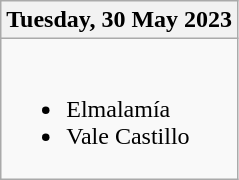<table class="wikitable">
<tr>
<th>Tuesday, 30 May 2023</th>
</tr>
<tr valign="top">
<td><br><ul><li>Elmalamía</li><li>Vale Castillo</li></ul></td>
</tr>
</table>
